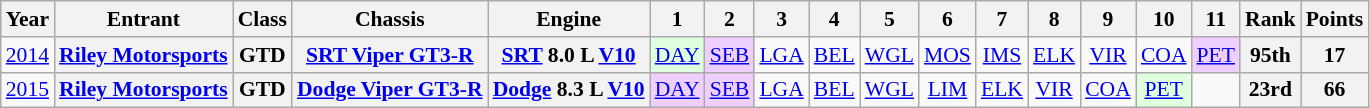<table class="wikitable" style="text-align:center; font-size:90%">
<tr>
<th>Year</th>
<th>Entrant</th>
<th>Class</th>
<th>Chassis</th>
<th>Engine</th>
<th>1</th>
<th>2</th>
<th>3</th>
<th>4</th>
<th>5</th>
<th>6</th>
<th>7</th>
<th>8</th>
<th>9</th>
<th>10</th>
<th>11</th>
<th>Rank</th>
<th>Points</th>
</tr>
<tr>
<td><a href='#'>2014</a></td>
<th><a href='#'>Riley Motorsports</a></th>
<th>GTD</th>
<th><a href='#'> SRT Viper GT3-R</a></th>
<th><a href='#'>SRT</a> 8.0 L <a href='#'>V10</a></th>
<td style="background:#DFFFDF;"><a href='#'>DAY</a><br></td>
<td style="background:#EFCFFF;"><a href='#'>SEB</a><br></td>
<td><a href='#'>LGA</a></td>
<td><a href='#'>BEL</a></td>
<td><a href='#'>WGL</a></td>
<td><a href='#'>MOS</a></td>
<td><a href='#'>IMS</a></td>
<td><a href='#'>ELK</a></td>
<td><a href='#'>VIR</a></td>
<td><a href='#'>COA</a></td>
<td style="background:#EFCFFF;"><a href='#'>PET</a><br></td>
<th>95th</th>
<th>17</th>
</tr>
<tr>
<td><a href='#'>2015</a></td>
<th><a href='#'>Riley Motorsports</a></th>
<th>GTD</th>
<th><a href='#'>Dodge Viper GT3-R</a></th>
<th><a href='#'>Dodge</a> 8.3 L <a href='#'>V10</a></th>
<td style="background:#EFCFFF;"><a href='#'>DAY</a><br></td>
<td style="background:#EFCFFF;"><a href='#'>SEB</a><br></td>
<td><a href='#'>LGA</a></td>
<td><a href='#'>BEL</a></td>
<td><a href='#'>WGL</a></td>
<td><a href='#'>LIM</a></td>
<td><a href='#'>ELK</a></td>
<td><a href='#'>VIR</a></td>
<td><a href='#'>COA</a></td>
<td style="background:#DFFFDF"><a href='#'>PET</a><br></td>
<td></td>
<th>23rd</th>
<th>66</th>
</tr>
</table>
